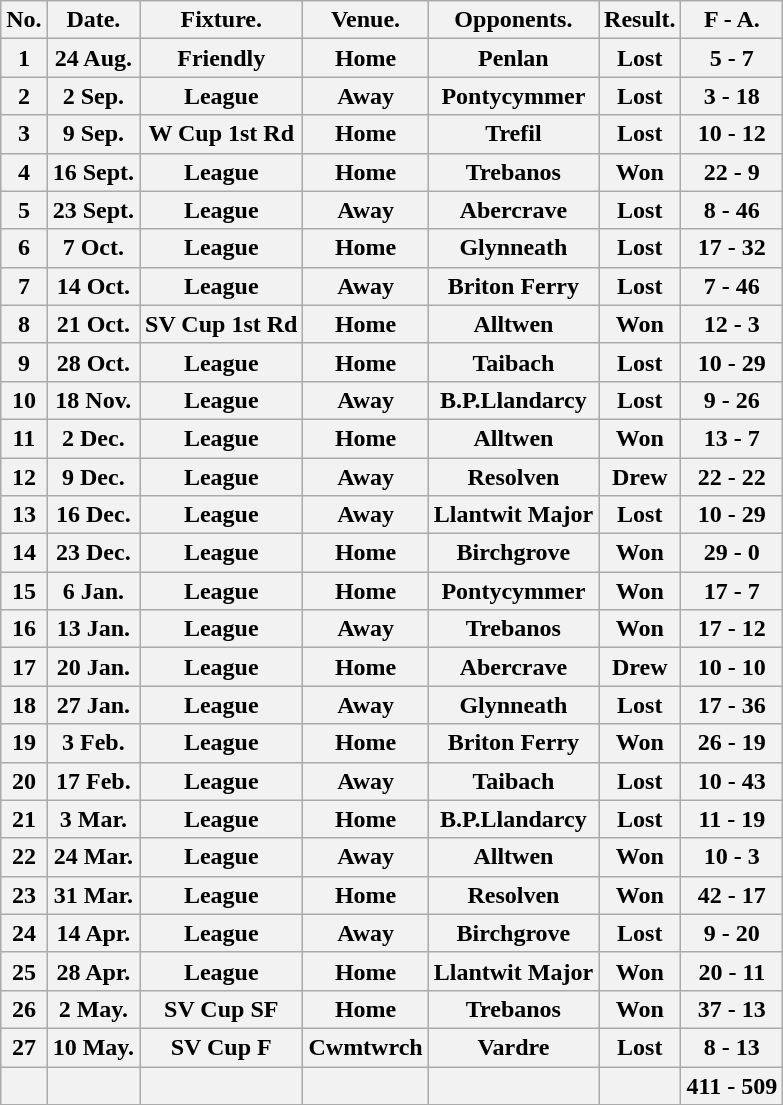<table class="wikitable">
<tr>
<th>No.</th>
<th>Date.</th>
<th>Fixture.</th>
<th>Venue.</th>
<th>Opponents.</th>
<th>Result.</th>
<th>F - A.</th>
</tr>
<tr>
<th>1</th>
<th>24 Aug.</th>
<th>Friendly</th>
<th>Home</th>
<th>Penlan</th>
<th>Lost</th>
<th>5 - 7</th>
</tr>
<tr>
<th>2</th>
<th>2 Sep.</th>
<th>League</th>
<th>Away</th>
<th>Pontycymmer</th>
<th>Lost</th>
<th>3 - 18</th>
</tr>
<tr>
<th>3</th>
<th>9 Sep.</th>
<th>W Cup 1st Rd</th>
<th>Home</th>
<th>Trefil</th>
<th>Lost</th>
<th>10 - 12</th>
</tr>
<tr>
<th>4</th>
<th>16 Sept.</th>
<th>League</th>
<th>Home</th>
<th>Trebanos</th>
<th>Won</th>
<th>22 - 9</th>
</tr>
<tr>
<th>5</th>
<th>23 Sept.</th>
<th>League</th>
<th>Away</th>
<th>Abercrave</th>
<th>Lost</th>
<th>8 - 46</th>
</tr>
<tr>
<th>6</th>
<th>7 Oct.</th>
<th>League</th>
<th>Home</th>
<th>Glynneath</th>
<th>Lost</th>
<th>17 - 32</th>
</tr>
<tr>
<th>7</th>
<th>14 Oct.</th>
<th>League</th>
<th>Away</th>
<th>Briton Ferry</th>
<th>Lost</th>
<th>7 - 46</th>
</tr>
<tr>
<th>8</th>
<th>21 Oct.</th>
<th>SV Cup 1st Rd</th>
<th>Home</th>
<th>Alltwen</th>
<th>Won</th>
<th>12 - 3</th>
</tr>
<tr>
<th>9</th>
<th>28 Oct.</th>
<th>League</th>
<th>Home</th>
<th>Taibach</th>
<th>Lost</th>
<th>10 - 29</th>
</tr>
<tr>
<th>10</th>
<th>18 Nov.</th>
<th>League</th>
<th>Away</th>
<th>B.P.Llandarcy</th>
<th>Lost</th>
<th>9 - 26</th>
</tr>
<tr>
<th>11</th>
<th>2 Dec.</th>
<th>League</th>
<th>Home</th>
<th>Alltwen</th>
<th>Won</th>
<th>13 - 7</th>
</tr>
<tr>
<th>12</th>
<th>9 Dec.</th>
<th>League</th>
<th>Away</th>
<th>Resolven</th>
<th>Drew</th>
<th>22 - 22</th>
</tr>
<tr>
<th>13</th>
<th>16 Dec.</th>
<th>League</th>
<th>Away</th>
<th>Llantwit Major</th>
<th>Lost</th>
<th>10 - 29</th>
</tr>
<tr>
<th>14</th>
<th>23 Dec.</th>
<th>League</th>
<th>Home</th>
<th>Birchgrove</th>
<th>Won</th>
<th>29 - 0</th>
</tr>
<tr>
<th>15</th>
<th>6 Jan.</th>
<th>League</th>
<th>Home</th>
<th>Pontycymmer</th>
<th>Won</th>
<th>17 - 7</th>
</tr>
<tr>
<th>16</th>
<th>13 Jan.</th>
<th>League</th>
<th>Away</th>
<th>Trebanos</th>
<th>Won</th>
<th>17 - 12</th>
</tr>
<tr>
<th>17</th>
<th>20 Jan.</th>
<th>League</th>
<th>Home</th>
<th>Abercrave</th>
<th>Drew</th>
<th>10 - 10</th>
</tr>
<tr>
<th>18</th>
<th>27 Jan.</th>
<th>League</th>
<th>Away</th>
<th>Glynneath</th>
<th>Lost</th>
<th>17 - 36</th>
</tr>
<tr>
<th>19</th>
<th>3 Feb.</th>
<th>League</th>
<th>Home</th>
<th>Briton Ferry</th>
<th>Won</th>
<th>26 - 19</th>
</tr>
<tr>
<th>20</th>
<th>17 Feb.</th>
<th>League</th>
<th>Away</th>
<th>Taibach</th>
<th>Lost</th>
<th>10 - 43</th>
</tr>
<tr>
<th>21</th>
<th>3 Mar.</th>
<th>League</th>
<th>Home</th>
<th>B.P.Llandarcy</th>
<th>Lost</th>
<th>11 - 19</th>
</tr>
<tr>
<th>22</th>
<th>24 Mar.</th>
<th>League</th>
<th>Away</th>
<th>Alltwen</th>
<th>Won</th>
<th>10 - 3</th>
</tr>
<tr>
<th>23</th>
<th>31 Mar.</th>
<th>League</th>
<th>Home</th>
<th>Resolven</th>
<th>Won</th>
<th>42 - 17</th>
</tr>
<tr>
<th>24</th>
<th>14 Apr.</th>
<th>League</th>
<th>Away</th>
<th>Birchgrove</th>
<th>Lost</th>
<th>9 - 20</th>
</tr>
<tr>
<th>25</th>
<th>28 Apr.</th>
<th>League</th>
<th>Home</th>
<th>Llantwit Major</th>
<th>Won</th>
<th>20 - 11</th>
</tr>
<tr>
<th>26</th>
<th>2 May.</th>
<th>SV Cup SF</th>
<th>Home</th>
<th>Trebanos</th>
<th>Won</th>
<th>37 - 13</th>
</tr>
<tr>
<th>27</th>
<th>10 May.</th>
<th>SV Cup F</th>
<th>Cwmtwrch</th>
<th>Vardre</th>
<th>Lost</th>
<th>8 - 13</th>
</tr>
<tr>
<th></th>
<th></th>
<th></th>
<th></th>
<th></th>
<th></th>
<th>411 - 509</th>
</tr>
<tr>
</tr>
</table>
